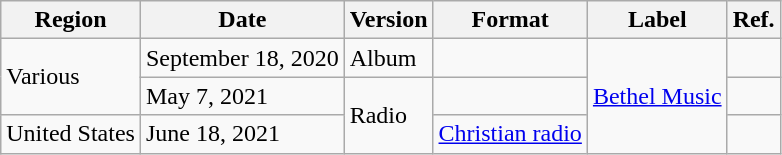<table class="wikitable plainrowheaders">
<tr>
<th scope="col">Region</th>
<th scope="col">Date</th>
<th scope="col">Version</th>
<th scope="col">Format</th>
<th scope="col">Label</th>
<th scope="col">Ref.</th>
</tr>
<tr>
<td rowspan="2">Various</td>
<td>September 18, 2020</td>
<td>Album</td>
<td></td>
<td rowspan="3"><a href='#'>Bethel Music</a></td>
<td></td>
</tr>
<tr>
<td>May 7, 2021</td>
<td rowspan="2">Radio</td>
<td></td>
<td></td>
</tr>
<tr>
<td>United States</td>
<td>June 18, 2021</td>
<td><a href='#'>Christian radio</a></td>
<td></td>
</tr>
</table>
